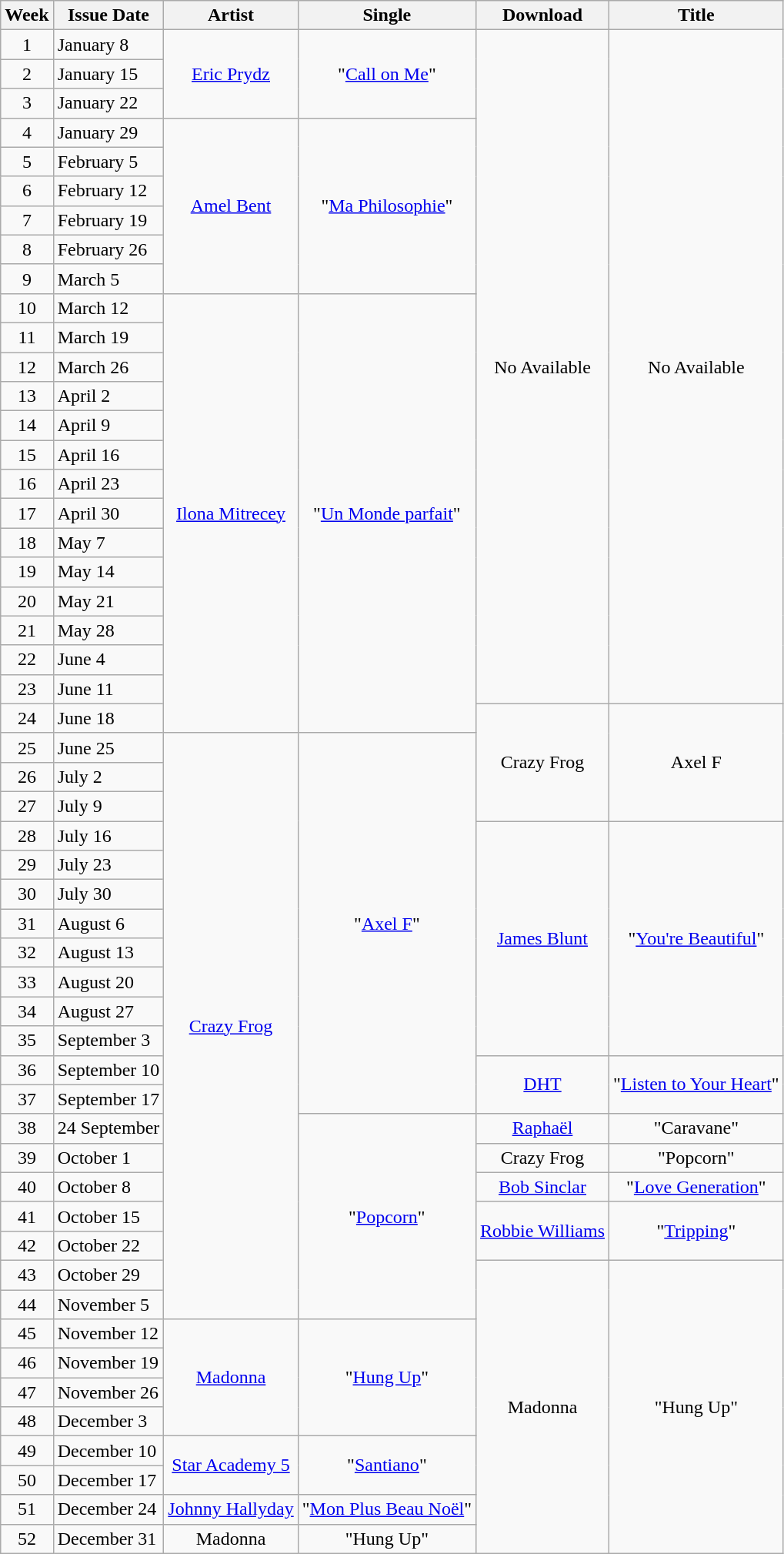<table class="wikitable">
<tr>
<th>Week</th>
<th>Issue Date</th>
<th>Artist</th>
<th>Single</th>
<th>Download</th>
<th>Title</th>
</tr>
<tr>
<td style="text-align: center;">1</td>
<td>January 8</td>
<td rowspan="3" style="text-align: center;"><a href='#'>Eric Prydz</a></td>
<td rowspan="3" style="text-align: center;">"<a href='#'>Call on Me</a>"</td>
<td rowspan="23" style="text-align: center;">No Available</td>
<td rowspan="23" style="text-align: center;">No Available</td>
</tr>
<tr>
<td style="text-align: center;">2</td>
<td>January 15</td>
</tr>
<tr>
<td style="text-align: center;">3</td>
<td>January 22</td>
</tr>
<tr>
<td style="text-align: center;">4</td>
<td>January 29</td>
<td rowspan="6" style="text-align: center;"><a href='#'>Amel Bent</a></td>
<td rowspan="6" style="text-align: center;">"<a href='#'>Ma Philosophie</a>"</td>
</tr>
<tr>
<td style="text-align: center;">5</td>
<td>February 5</td>
</tr>
<tr>
<td style="text-align: center;">6</td>
<td>February 12</td>
</tr>
<tr>
<td style="text-align: center;">7</td>
<td>February 19</td>
</tr>
<tr>
<td style="text-align: center;">8</td>
<td>February 26</td>
</tr>
<tr>
<td style="text-align: center;">9</td>
<td>March 5</td>
</tr>
<tr>
<td style="text-align: center;">10</td>
<td>March 12</td>
<td rowspan="15" style="text-align: center;"><a href='#'>Ilona Mitrecey</a></td>
<td rowspan="15" style="text-align: center;">"<a href='#'>Un Monde parfait</a>"</td>
</tr>
<tr>
<td style="text-align: center;">11</td>
<td>March 19</td>
</tr>
<tr>
<td style="text-align: center;">12</td>
<td>March 26</td>
</tr>
<tr>
<td style="text-align: center;">13</td>
<td>April 2</td>
</tr>
<tr>
<td style="text-align: center;">14</td>
<td>April 9</td>
</tr>
<tr>
<td style="text-align: center;">15</td>
<td>April 16</td>
</tr>
<tr>
<td style="text-align: center;">16</td>
<td>April 23</td>
</tr>
<tr>
<td style="text-align: center;">17</td>
<td>April 30</td>
</tr>
<tr>
<td style="text-align: center;">18</td>
<td>May 7</td>
</tr>
<tr>
<td style="text-align: center;">19</td>
<td>May 14</td>
</tr>
<tr>
<td style="text-align: center;">20</td>
<td>May 21</td>
</tr>
<tr>
<td style="text-align: center;">21</td>
<td>May 28</td>
</tr>
<tr>
<td style="text-align: center;">22</td>
<td>June 4</td>
</tr>
<tr>
<td style="text-align: center;">23</td>
<td>June 11</td>
</tr>
<tr>
<td style="text-align: center;">24</td>
<td>June 18</td>
<td rowspan="4" style="text-align: center;">Crazy Frog</td>
<td rowspan="4" style="text-align: center;">Axel F</td>
</tr>
<tr>
<td style="text-align: center;">25</td>
<td>June 25</td>
<td rowspan="20" style="text-align: center;"><a href='#'>Crazy Frog</a></td>
<td rowspan="13" style="text-align: center;">"<a href='#'>Axel F</a>"</td>
</tr>
<tr>
<td style="text-align: center;">26</td>
<td>July 2</td>
</tr>
<tr>
<td style="text-align: center;">27</td>
<td>July 9</td>
</tr>
<tr>
<td style="text-align: center;">28</td>
<td>July 16</td>
<td rowspan="8" style="text-align: center;"><a href='#'>James Blunt</a></td>
<td rowspan="8" style="text-align: center;">"<a href='#'>You're Beautiful</a>"</td>
</tr>
<tr>
<td style="text-align: center;">29</td>
<td>July 23</td>
</tr>
<tr>
<td style="text-align: center;">30</td>
<td>July 30</td>
</tr>
<tr>
<td style="text-align: center;">31</td>
<td>August 6</td>
</tr>
<tr>
<td style="text-align: center;">32</td>
<td>August 13</td>
</tr>
<tr>
<td style="text-align: center;">33</td>
<td>August 20</td>
</tr>
<tr>
<td style="text-align: center;">34</td>
<td>August 27</td>
</tr>
<tr>
<td style="text-align: center;">35</td>
<td>September 3</td>
</tr>
<tr>
<td style="text-align: center;">36</td>
<td>September 10</td>
<td rowspan="2" style="text-align: center;"><a href='#'>DHT</a></td>
<td rowspan="2" style="text-align: center;">"<a href='#'>Listen to Your Heart</a>"</td>
</tr>
<tr>
<td style="text-align: center;">37</td>
<td>September 17</td>
</tr>
<tr>
<td style="text-align: center;">38</td>
<td>24 September</td>
<td rowspan="7" style="text-align: center;">"<a href='#'>Popcorn</a>"</td>
<td style="text-align: center;"><a href='#'>Raphaël</a></td>
<td style="text-align: center;">"Caravane"</td>
</tr>
<tr>
<td style="text-align: center;">39</td>
<td>October 1</td>
<td style="text-align: center;">Crazy Frog</td>
<td style="text-align: center;">"Popcorn"</td>
</tr>
<tr>
<td style="text-align: center;">40</td>
<td>October 8</td>
<td style="text-align: center;"><a href='#'>Bob Sinclar</a></td>
<td style="text-align: center;">"<a href='#'>Love Generation</a>"</td>
</tr>
<tr>
<td style="text-align: center;">41</td>
<td>October 15</td>
<td rowspan="2" style="text-align: center;"><a href='#'>Robbie Williams</a></td>
<td rowspan="2" style="text-align: center;">"<a href='#'>Tripping</a>"</td>
</tr>
<tr>
<td style="text-align: center;">42</td>
<td>October 22</td>
</tr>
<tr>
<td style="text-align: center;">43</td>
<td>October 29</td>
<td rowspan="10" style="text-align: center;">Madonna</td>
<td rowspan="10" style="text-align: center;">"Hung Up"</td>
</tr>
<tr>
<td style="text-align: center;">44</td>
<td>November 5</td>
</tr>
<tr>
<td style="text-align: center;">45</td>
<td>November 12</td>
<td rowspan="4" style="text-align: center;"><a href='#'>Madonna</a></td>
<td rowspan="4" style="text-align: center;">"<a href='#'>Hung Up</a>"</td>
</tr>
<tr>
<td style="text-align: center;">46</td>
<td>November 19</td>
</tr>
<tr>
<td style="text-align: center;">47</td>
<td>November 26</td>
</tr>
<tr>
<td style="text-align: center;">48</td>
<td>December 3</td>
</tr>
<tr>
<td style="text-align: center;">49</td>
<td>December 10</td>
<td rowspan="2" style="text-align: center;"><a href='#'>Star Academy 5</a></td>
<td rowspan="2" style="text-align: center;">"<a href='#'>Santiano</a>"</td>
</tr>
<tr>
<td style="text-align: center;">50</td>
<td>December 17</td>
</tr>
<tr>
<td style="text-align: center;">51</td>
<td>December 24</td>
<td style="text-align: center;"><a href='#'>Johnny Hallyday</a></td>
<td style="text-align: center;">"<a href='#'>Mon Plus Beau Noël</a>"</td>
</tr>
<tr>
<td style="text-align: center;">52</td>
<td>December 31</td>
<td style="text-align: center;">Madonna</td>
<td style="text-align: center;">"Hung Up"</td>
</tr>
</table>
